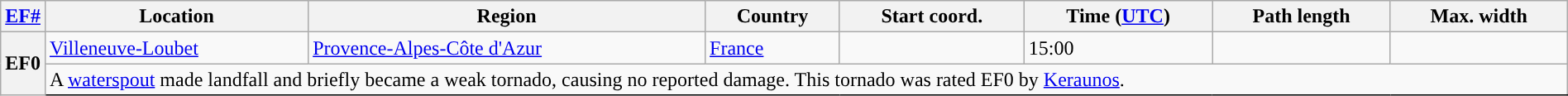<table class="wikitable sortable" style="width:100%;">
<tr>
<th scope="col" width="2%" align="center"><a href='#'>EF#</a></th>
<th scope="col" align="center" class="unsortable">Location</th>
<th scope="col" align="center" class="unsortable">Region</th>
<th scope="col" align="center">Country</th>
<th scope="col" align="center">Start coord.</th>
<th scope="col" align="center">Time (<a href='#'>UTC</a>)</th>
<th scope="col" align="center">Path length</th>
<th scope="col" align="center">Max. width</th>
</tr>
<tr>
<th scope="row" rowspan="2" style="background-color:#">EF0</th>
<td><a href='#'>Villeneuve-Loubet</a></td>
<td><a href='#'>Provence-Alpes-Côte d'Azur</a></td>
<td><a href='#'>France</a></td>
<td></td>
<td>15:00</td>
<td></td>
<td></td>
</tr>
<tr class="expand-child">
<td colspan="8" style=" border-bottom: 1px solid black;">A <a href='#'>waterspout</a> made landfall and briefly became a weak tornado, causing no reported damage. This tornado was rated EF0 by <a href='#'>Keraunos</a>.</td>
</tr>
</table>
